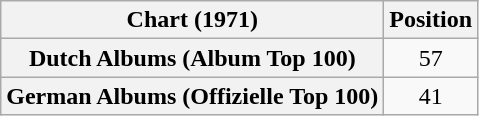<table class="wikitable sortable plainrowheaders" style="text-align:center">
<tr>
<th scope="col">Chart (1971)</th>
<th scope="col">Position</th>
</tr>
<tr>
<th scope="row">Dutch Albums (Album Top 100)</th>
<td>57</td>
</tr>
<tr>
<th scope="row">German Albums (Offizielle Top 100)</th>
<td>41</td>
</tr>
</table>
